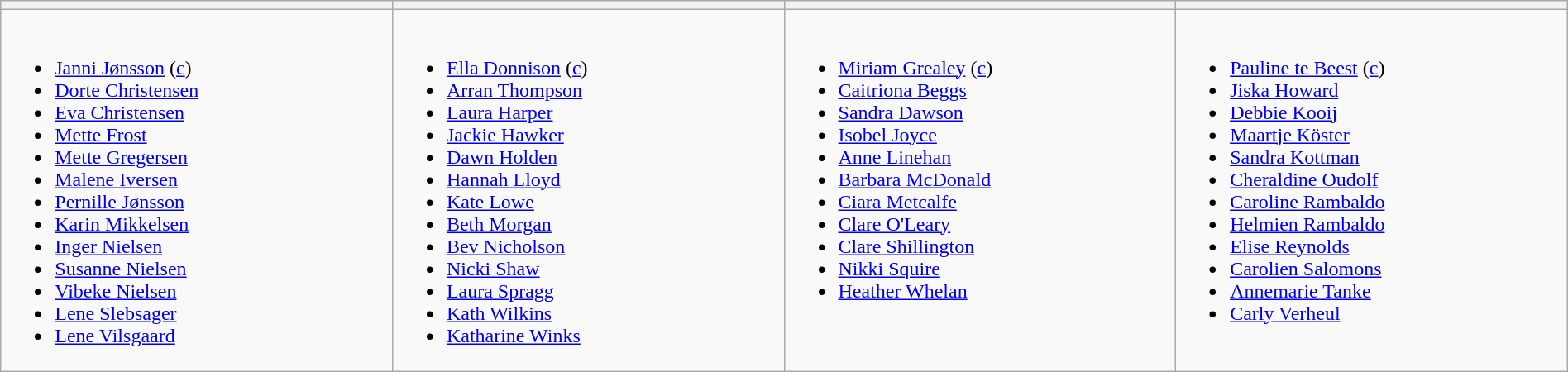<table class="wikitable" width="100%">
<tr>
<th width=25%></th>
<th width=25%></th>
<th width=25%></th>
<th width=25%></th>
</tr>
<tr>
<td valign=top><br><ul><li><a href='#'>Janni Jønsson</a> (<a href='#'>c</a>)</li><li><a href='#'>Dorte Christensen</a></li><li><a href='#'>Eva Christensen</a></li><li><a href='#'>Mette Frost</a></li><li><a href='#'>Mette Gregersen</a></li><li><a href='#'>Malene Iversen</a></li><li><a href='#'>Pernille Jønsson</a></li><li><a href='#'>Karin Mikkelsen</a></li><li><a href='#'>Inger Nielsen</a></li><li><a href='#'>Susanne Nielsen</a></li><li><a href='#'>Vibeke Nielsen</a></li><li><a href='#'>Lene Slebsager</a></li><li><a href='#'>Lene Vilsgaard</a></li></ul></td>
<td valign=top><br><ul><li><a href='#'>Ella Donnison</a> (<a href='#'>c</a>)</li><li><a href='#'>Arran Thompson</a></li><li><a href='#'>Laura Harper</a></li><li><a href='#'>Jackie Hawker</a></li><li><a href='#'>Dawn Holden</a></li><li><a href='#'>Hannah Lloyd</a></li><li><a href='#'>Kate Lowe</a></li><li><a href='#'>Beth Morgan</a></li><li><a href='#'>Bev Nicholson</a></li><li><a href='#'>Nicki Shaw</a></li><li><a href='#'>Laura Spragg</a></li><li><a href='#'>Kath Wilkins</a></li><li><a href='#'>Katharine Winks</a></li></ul></td>
<td valign=top><br><ul><li><a href='#'>Miriam Grealey</a> (<a href='#'>c</a>)</li><li><a href='#'>Caitriona Beggs</a></li><li><a href='#'>Sandra Dawson</a></li><li><a href='#'>Isobel Joyce</a></li><li><a href='#'>Anne Linehan</a></li><li><a href='#'>Barbara McDonald</a></li><li><a href='#'>Ciara Metcalfe</a></li><li><a href='#'>Clare O'Leary</a></li><li><a href='#'>Clare Shillington</a></li><li><a href='#'>Nikki Squire</a></li><li><a href='#'>Heather Whelan</a></li></ul></td>
<td valign=top><br><ul><li><a href='#'>Pauline te Beest</a> (<a href='#'>c</a>)</li><li><a href='#'>Jiska Howard</a></li><li><a href='#'>Debbie Kooij</a></li><li><a href='#'>Maartje Köster</a></li><li><a href='#'>Sandra Kottman</a></li><li><a href='#'>Cheraldine Oudolf</a></li><li><a href='#'>Caroline Rambaldo</a></li><li><a href='#'>Helmien Rambaldo</a></li><li><a href='#'>Elise Reynolds</a></li><li><a href='#'>Carolien Salomons</a></li><li><a href='#'>Annemarie Tanke</a></li><li><a href='#'>Carly Verheul</a></li></ul></td>
</tr>
</table>
